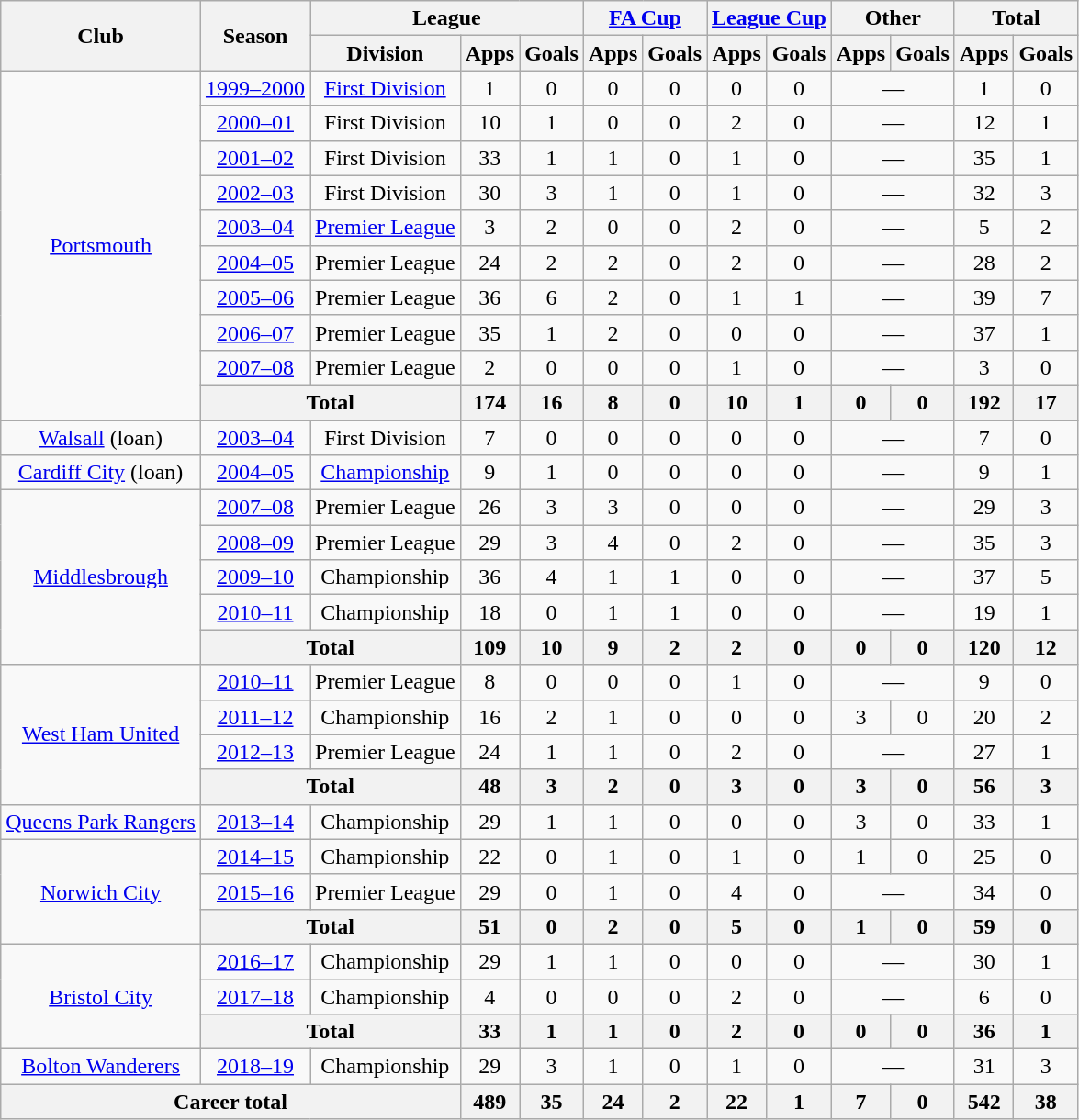<table class="wikitable" style="text-align: center;">
<tr>
<th rowspan=2>Club</th>
<th rowspan=2>Season</th>
<th colspan=3>League</th>
<th colspan=2><a href='#'>FA Cup</a></th>
<th colspan=2><a href='#'>League Cup</a></th>
<th colspan=2>Other</th>
<th colspan=2>Total</th>
</tr>
<tr>
<th>Division</th>
<th>Apps</th>
<th>Goals</th>
<th>Apps</th>
<th>Goals</th>
<th>Apps</th>
<th>Goals</th>
<th>Apps</th>
<th>Goals</th>
<th>Apps</th>
<th>Goals</th>
</tr>
<tr>
<td rowspan=10><a href='#'>Portsmouth</a></td>
<td><a href='#'>1999–2000</a></td>
<td><a href='#'>First Division</a></td>
<td>1</td>
<td>0</td>
<td>0</td>
<td>0</td>
<td>0</td>
<td>0</td>
<td colspan="2">—</td>
<td>1</td>
<td>0</td>
</tr>
<tr>
<td><a href='#'>2000–01</a></td>
<td>First Division</td>
<td>10</td>
<td>1</td>
<td>0</td>
<td>0</td>
<td>2</td>
<td>0</td>
<td colspan="2">—</td>
<td>12</td>
<td>1</td>
</tr>
<tr>
<td><a href='#'>2001–02</a></td>
<td>First Division</td>
<td>33</td>
<td>1</td>
<td>1</td>
<td>0</td>
<td>1</td>
<td>0</td>
<td colspan="2">—</td>
<td>35</td>
<td>1</td>
</tr>
<tr>
<td><a href='#'>2002–03</a></td>
<td>First Division</td>
<td>30</td>
<td>3</td>
<td>1</td>
<td>0</td>
<td>1</td>
<td>0</td>
<td colspan="2">—</td>
<td>32</td>
<td>3</td>
</tr>
<tr>
<td><a href='#'>2003–04</a></td>
<td><a href='#'>Premier League</a></td>
<td>3</td>
<td>2</td>
<td>0</td>
<td>0</td>
<td>2</td>
<td>0</td>
<td colspan="2">—</td>
<td>5</td>
<td>2</td>
</tr>
<tr>
<td><a href='#'>2004–05</a></td>
<td>Premier League</td>
<td>24</td>
<td>2</td>
<td>2</td>
<td>0</td>
<td>2</td>
<td>0</td>
<td colspan="2">—</td>
<td>28</td>
<td>2</td>
</tr>
<tr>
<td><a href='#'>2005–06</a></td>
<td>Premier League</td>
<td>36</td>
<td>6</td>
<td>2</td>
<td>0</td>
<td>1</td>
<td>1</td>
<td colspan="2">—</td>
<td>39</td>
<td>7</td>
</tr>
<tr>
<td><a href='#'>2006–07</a></td>
<td>Premier League</td>
<td>35</td>
<td>1</td>
<td>2</td>
<td>0</td>
<td>0</td>
<td>0</td>
<td colspan="2">—</td>
<td>37</td>
<td>1</td>
</tr>
<tr>
<td><a href='#'>2007–08</a></td>
<td>Premier League</td>
<td>2</td>
<td>0</td>
<td>0</td>
<td>0</td>
<td>1</td>
<td>0</td>
<td colspan="2">—</td>
<td>3</td>
<td>0</td>
</tr>
<tr>
<th colspan=2>Total</th>
<th>174</th>
<th>16</th>
<th>8</th>
<th>0</th>
<th>10</th>
<th>1</th>
<th>0</th>
<th>0</th>
<th>192</th>
<th>17</th>
</tr>
<tr>
<td><a href='#'>Walsall</a> (loan)</td>
<td><a href='#'>2003–04</a></td>
<td>First Division</td>
<td>7</td>
<td>0</td>
<td>0</td>
<td>0</td>
<td>0</td>
<td>0</td>
<td colspan="2">—</td>
<td>7</td>
<td>0</td>
</tr>
<tr>
<td><a href='#'>Cardiff City</a> (loan)</td>
<td><a href='#'>2004–05</a></td>
<td><a href='#'>Championship</a></td>
<td>9</td>
<td>1</td>
<td>0</td>
<td>0</td>
<td>0</td>
<td>0</td>
<td colspan="2">—</td>
<td>9</td>
<td>1</td>
</tr>
<tr>
<td rowspan=5><a href='#'>Middlesbrough</a></td>
<td><a href='#'>2007–08</a></td>
<td>Premier League</td>
<td>26</td>
<td>3</td>
<td>3</td>
<td>0</td>
<td>0</td>
<td>0</td>
<td colspan="2">—</td>
<td>29</td>
<td>3</td>
</tr>
<tr>
<td><a href='#'>2008–09</a></td>
<td>Premier League</td>
<td>29</td>
<td>3</td>
<td>4</td>
<td>0</td>
<td>2</td>
<td>0</td>
<td colspan="2">—</td>
<td>35</td>
<td>3</td>
</tr>
<tr>
<td><a href='#'>2009–10</a></td>
<td>Championship</td>
<td>36</td>
<td>4</td>
<td>1</td>
<td>1</td>
<td>0</td>
<td>0</td>
<td colspan="2">—</td>
<td>37</td>
<td>5</td>
</tr>
<tr>
<td><a href='#'>2010–11</a></td>
<td>Championship</td>
<td>18</td>
<td>0</td>
<td>1</td>
<td>1</td>
<td>0</td>
<td>0</td>
<td colspan="2">—</td>
<td>19</td>
<td>1</td>
</tr>
<tr>
<th colspan=2>Total</th>
<th>109</th>
<th>10</th>
<th>9</th>
<th>2</th>
<th>2</th>
<th>0</th>
<th>0</th>
<th>0</th>
<th>120</th>
<th>12</th>
</tr>
<tr>
<td rowspan=4><a href='#'>West Ham United</a></td>
<td><a href='#'>2010–11</a></td>
<td>Premier League</td>
<td>8</td>
<td>0</td>
<td>0</td>
<td>0</td>
<td>1</td>
<td>0</td>
<td colspan="2">—</td>
<td>9</td>
<td>0</td>
</tr>
<tr>
<td><a href='#'>2011–12</a></td>
<td>Championship</td>
<td>16</td>
<td>2</td>
<td>1</td>
<td>0</td>
<td>0</td>
<td>0</td>
<td>3</td>
<td>0</td>
<td>20</td>
<td>2</td>
</tr>
<tr>
<td><a href='#'>2012–13</a></td>
<td>Premier League</td>
<td>24</td>
<td>1</td>
<td>1</td>
<td>0</td>
<td>2</td>
<td>0</td>
<td colspan="2">—</td>
<td>27</td>
<td>1</td>
</tr>
<tr>
<th colspan=2>Total</th>
<th>48</th>
<th>3</th>
<th>2</th>
<th>0</th>
<th>3</th>
<th>0</th>
<th>3</th>
<th>0</th>
<th>56</th>
<th>3</th>
</tr>
<tr>
<td><a href='#'>Queens Park Rangers</a></td>
<td><a href='#'>2013–14</a></td>
<td>Championship</td>
<td>29</td>
<td>1</td>
<td>1</td>
<td>0</td>
<td>0</td>
<td>0</td>
<td>3</td>
<td>0</td>
<td>33</td>
<td>1</td>
</tr>
<tr>
<td rowspan=3><a href='#'>Norwich City</a></td>
<td><a href='#'>2014–15</a></td>
<td>Championship</td>
<td>22</td>
<td>0</td>
<td>1</td>
<td>0</td>
<td>1</td>
<td>0</td>
<td>1</td>
<td>0</td>
<td>25</td>
<td>0</td>
</tr>
<tr>
<td><a href='#'>2015–16</a></td>
<td>Premier League</td>
<td>29</td>
<td>0</td>
<td>1</td>
<td>0</td>
<td>4</td>
<td>0</td>
<td colspan="2">—</td>
<td>34</td>
<td>0</td>
</tr>
<tr>
<th colspan=2>Total</th>
<th>51</th>
<th>0</th>
<th>2</th>
<th>0</th>
<th>5</th>
<th>0</th>
<th>1</th>
<th>0</th>
<th>59</th>
<th>0</th>
</tr>
<tr>
<td rowspan=3><a href='#'>Bristol City</a></td>
<td><a href='#'>2016–17</a></td>
<td>Championship</td>
<td>29</td>
<td>1</td>
<td>1</td>
<td>0</td>
<td>0</td>
<td>0</td>
<td colspan="2">—</td>
<td>30</td>
<td>1</td>
</tr>
<tr>
<td><a href='#'>2017–18</a></td>
<td>Championship</td>
<td>4</td>
<td>0</td>
<td>0</td>
<td>0</td>
<td>2</td>
<td>0</td>
<td colspan="2">—</td>
<td>6</td>
<td>0</td>
</tr>
<tr>
<th colspan=2>Total</th>
<th>33</th>
<th>1</th>
<th>1</th>
<th>0</th>
<th>2</th>
<th>0</th>
<th>0</th>
<th>0</th>
<th>36</th>
<th>1</th>
</tr>
<tr>
<td><a href='#'>Bolton Wanderers</a></td>
<td><a href='#'>2018–19</a></td>
<td>Championship</td>
<td>29</td>
<td>3</td>
<td>1</td>
<td>0</td>
<td>1</td>
<td>0</td>
<td colspan="2">—</td>
<td>31</td>
<td>3</td>
</tr>
<tr>
<th colspan=3>Career total</th>
<th>489</th>
<th>35</th>
<th>24</th>
<th>2</th>
<th>22</th>
<th>1</th>
<th>7</th>
<th>0</th>
<th>542</th>
<th>38</th>
</tr>
</table>
